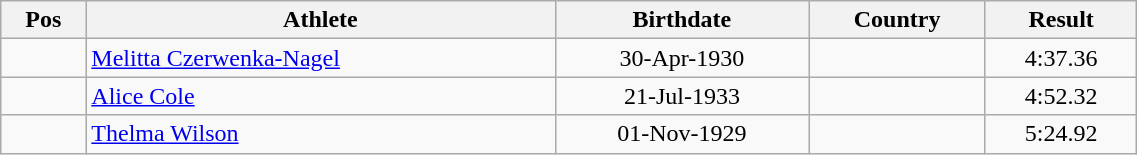<table class="wikitable"  style="text-align:center; width:60%;">
<tr>
<th>Pos</th>
<th>Athlete</th>
<th>Birthdate</th>
<th>Country</th>
<th>Result</th>
</tr>
<tr>
<td align=center></td>
<td align=left><a href='#'>Melitta Czerwenka-Nagel</a></td>
<td>30-Apr-1930</td>
<td align=left></td>
<td>4:37.36</td>
</tr>
<tr>
<td align=center></td>
<td align=left><a href='#'>Alice Cole</a></td>
<td>21-Jul-1933</td>
<td align=left></td>
<td>4:52.32</td>
</tr>
<tr>
<td align=center></td>
<td align=left><a href='#'>Thelma Wilson</a></td>
<td>01-Nov-1929</td>
<td align=left></td>
<td>5:24.92</td>
</tr>
</table>
